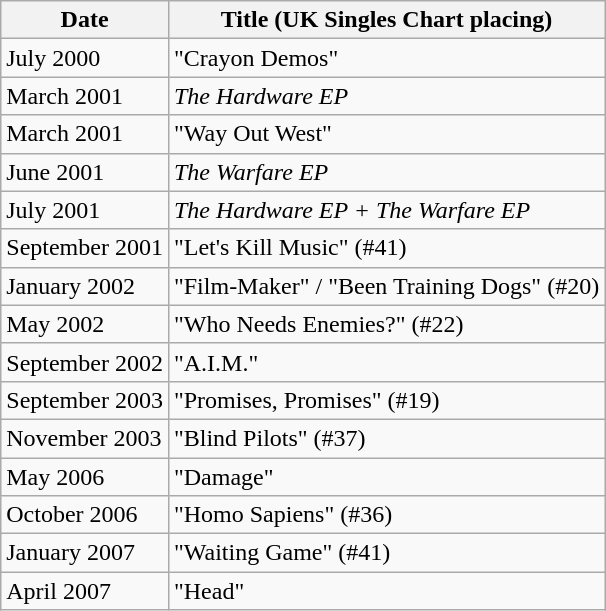<table class="wikitable">
<tr>
<th>Date</th>
<th>Title (UK Singles Chart placing)</th>
</tr>
<tr>
<td>July 2000</td>
<td>"Crayon Demos"</td>
</tr>
<tr>
<td>March 2001</td>
<td><em>The Hardware EP</em></td>
</tr>
<tr>
<td>March 2001</td>
<td>"Way Out West"</td>
</tr>
<tr>
<td>June 2001</td>
<td><em>The Warfare EP</em></td>
</tr>
<tr>
<td>July 2001</td>
<td><em>The Hardware EP + The Warfare EP</em></td>
</tr>
<tr>
<td>September 2001</td>
<td>"Let's Kill Music" (#41)</td>
</tr>
<tr>
<td>January 2002</td>
<td>"Film-Maker" / "Been Training Dogs" (#20)</td>
</tr>
<tr>
<td>May 2002</td>
<td>"Who Needs Enemies?" (#22)</td>
</tr>
<tr>
<td>September 2002</td>
<td>"A.I.M."</td>
</tr>
<tr>
<td>September 2003</td>
<td>"Promises, Promises" (#19)</td>
</tr>
<tr>
<td>November 2003</td>
<td>"Blind Pilots" (#37)</td>
</tr>
<tr>
<td>May 2006</td>
<td>"Damage"</td>
</tr>
<tr>
<td>October 2006</td>
<td>"Homo Sapiens" (#36)</td>
</tr>
<tr>
<td>January 2007</td>
<td>"Waiting Game" (#41)</td>
</tr>
<tr>
<td>April 2007</td>
<td>"Head"</td>
</tr>
</table>
